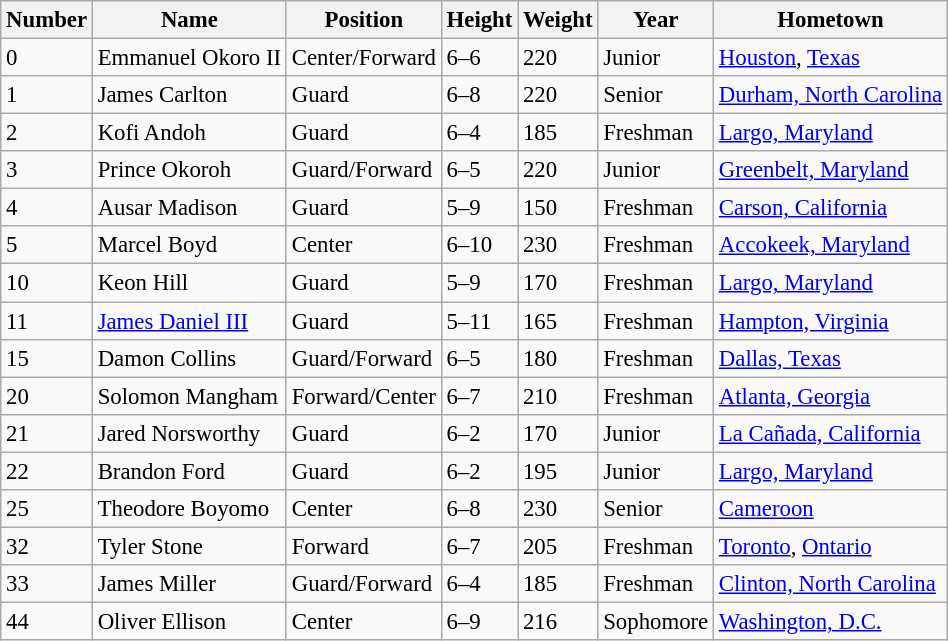<table class="wikitable sortable" style="font-size: 95%;">
<tr>
<th>Number</th>
<th>Name</th>
<th>Position</th>
<th>Height</th>
<th>Weight</th>
<th>Year</th>
<th>Hometown</th>
</tr>
<tr>
<td>0</td>
<td>Emmanuel Okoro II</td>
<td>Center/Forward</td>
<td>6–6</td>
<td>220</td>
<td>Junior</td>
<td><a href='#'>Houston</a>, <a href='#'>Texas</a></td>
</tr>
<tr>
<td>1</td>
<td>James Carlton</td>
<td>Guard</td>
<td>6–8</td>
<td>220</td>
<td>Senior</td>
<td><a href='#'>Durham, North Carolina</a></td>
</tr>
<tr>
<td>2</td>
<td>Kofi Andoh</td>
<td>Guard</td>
<td>6–4</td>
<td>185</td>
<td>Freshman</td>
<td><a href='#'>Largo, Maryland</a></td>
</tr>
<tr>
<td>3</td>
<td>Prince Okoroh</td>
<td>Guard/Forward</td>
<td>6–5</td>
<td>220</td>
<td>Junior</td>
<td><a href='#'>Greenbelt, Maryland</a></td>
</tr>
<tr>
<td>4</td>
<td>Ausar Madison</td>
<td>Guard</td>
<td>5–9</td>
<td>150</td>
<td>Freshman</td>
<td><a href='#'>Carson, California</a></td>
</tr>
<tr>
<td>5</td>
<td>Marcel Boyd</td>
<td>Center</td>
<td>6–10</td>
<td>230</td>
<td>Freshman</td>
<td><a href='#'>Accokeek, Maryland</a></td>
</tr>
<tr>
<td>10</td>
<td>Keon Hill</td>
<td>Guard</td>
<td>5–9</td>
<td>170</td>
<td>Freshman</td>
<td><a href='#'>Largo, Maryland</a></td>
</tr>
<tr>
<td>11</td>
<td><a href='#'>James Daniel III</a></td>
<td>Guard</td>
<td>5–11</td>
<td>165</td>
<td>Freshman</td>
<td><a href='#'>Hampton, Virginia</a></td>
</tr>
<tr>
<td>15</td>
<td>Damon Collins</td>
<td>Guard/Forward</td>
<td>6–5</td>
<td>180</td>
<td>Freshman</td>
<td><a href='#'>Dallas, Texas</a></td>
</tr>
<tr>
<td>20</td>
<td>Solomon Mangham</td>
<td>Forward/Center</td>
<td>6–7</td>
<td>210</td>
<td>Freshman</td>
<td><a href='#'>Atlanta, Georgia</a></td>
</tr>
<tr>
<td>21</td>
<td>Jared Norsworthy</td>
<td>Guard</td>
<td>6–2</td>
<td>170</td>
<td>Junior</td>
<td><a href='#'>La Cañada, California</a></td>
</tr>
<tr>
<td>22</td>
<td>Brandon Ford</td>
<td>Guard</td>
<td>6–2</td>
<td>195</td>
<td>Junior</td>
<td><a href='#'>Largo, Maryland</a></td>
</tr>
<tr>
<td>25</td>
<td>Theodore Boyomo</td>
<td>Center</td>
<td>6–8</td>
<td>230</td>
<td>Senior</td>
<td><a href='#'>Cameroon</a></td>
</tr>
<tr>
<td>32</td>
<td>Tyler Stone</td>
<td>Forward</td>
<td>6–7</td>
<td>205</td>
<td>Freshman</td>
<td><a href='#'>Toronto</a>, <a href='#'>Ontario</a></td>
</tr>
<tr>
<td>33</td>
<td>James Miller</td>
<td>Guard/Forward</td>
<td>6–4</td>
<td>185</td>
<td>Freshman</td>
<td><a href='#'>Clinton, North Carolina</a></td>
</tr>
<tr>
<td>44</td>
<td>Oliver Ellison</td>
<td>Center</td>
<td>6–9</td>
<td>216</td>
<td>Sophomore</td>
<td><a href='#'>Washington, D.C.</a></td>
</tr>
</table>
